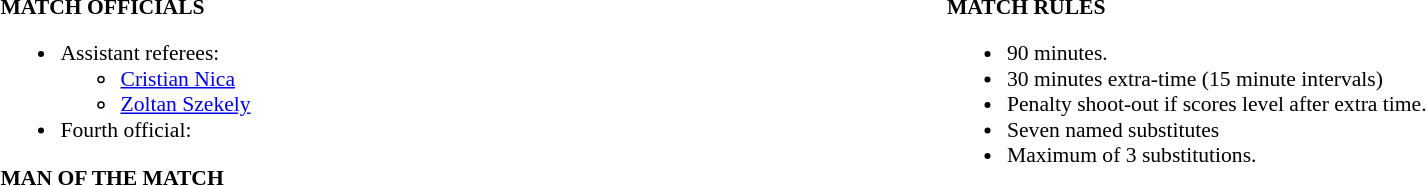<table width=100% style="font-size: 90%">
<tr>
<td width=50% valign=top><br><strong>MATCH OFFICIALS</strong><ul><li>Assistant referees:<ul><li><a href='#'>Cristian Nica</a></li><li><a href='#'>Zoltan Szekely</a></li></ul></li><li>Fourth official:</li></ul><strong>MAN OF THE MATCH</strong></td>
<td width=50% valign=top><br><strong>MATCH RULES</strong><ul><li>90 minutes.</li><li>30 minutes extra-time (15 minute intervals)</li><li>Penalty shoot-out if scores level after extra time.</li><li>Seven named substitutes</li><li>Maximum of 3 substitutions.</li></ul></td>
</tr>
</table>
